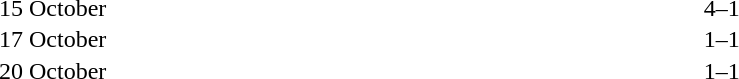<table cellspacing=1 width=85%>
<tr>
<th width=15%></th>
<th width=25%></th>
<th width=10%></th>
<th width=25%></th>
<th width=25%></th>
</tr>
<tr>
<td>15 October</td>
<td align=right></td>
<td align=center>4–1</td>
<td></td>
</tr>
<tr>
<td>17 October</td>
<td align=right></td>
<td align=center>1–1</td>
<td></td>
</tr>
<tr>
<td>20 October</td>
<td align=right></td>
<td align=center>1–1</td>
<td></td>
</tr>
</table>
